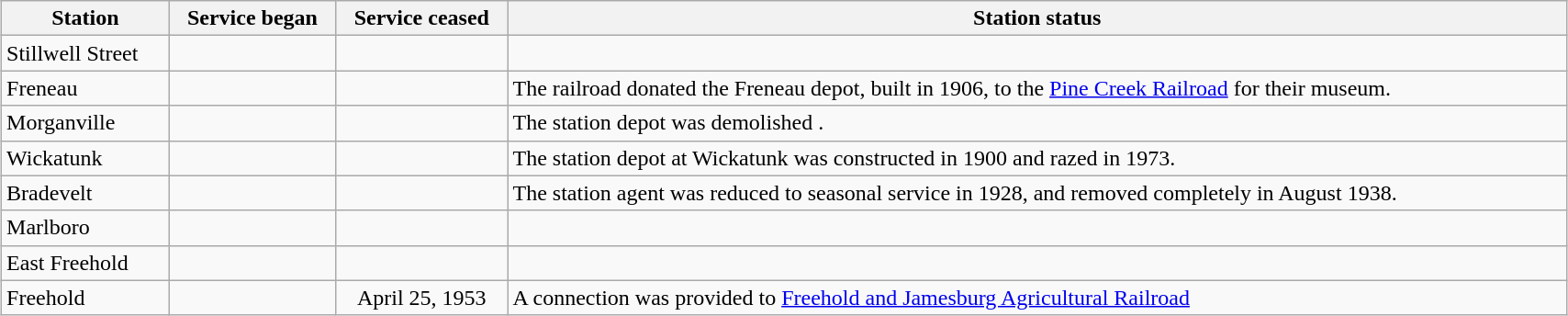<table class="wikitable sortable" style="width: 90%; margin: 1em auto 1em auto;">
<tr>
<th>Station</th>
<th>Service began</th>
<th>Service ceased</th>
<th>Station status</th>
</tr>
<tr valign="top">
<td>Stillwell Street</td>
<td></td>
<td></td>
<td></td>
</tr>
<tr valign="top">
<td>Freneau</td>
<td></td>
<td></td>
<td>The railroad donated the Freneau depot, built in 1906, to the <a href='#'>Pine Creek Railroad</a> for their museum.</td>
</tr>
<tr valign="top">
<td>Morganville</td>
<td></td>
<td></td>
<td>The station depot was demolished .</td>
</tr>
<tr valign="top">
<td>Wickatunk</td>
<td></td>
<td></td>
<td>The station depot at Wickatunk was constructed in 1900 and razed in 1973.</td>
</tr>
<tr valign="top">
<td>Bradevelt</td>
<td></td>
<td></td>
<td>The station agent was reduced to seasonal service in 1928, and removed completely in August 1938.</td>
</tr>
<tr valign="top">
<td>Marlboro</td>
<td></td>
<td></td>
<td></td>
</tr>
<tr valign="top">
<td>East Freehold</td>
<td></td>
<td></td>
<td></td>
</tr>
<tr valign="top">
<td>Freehold</td>
<td></td>
<td align="center">April 25, 1953</td>
<td>A connection was provided to <a href='#'>Freehold and Jamesburg Agricultural Railroad</a></td>
</tr>
</table>
